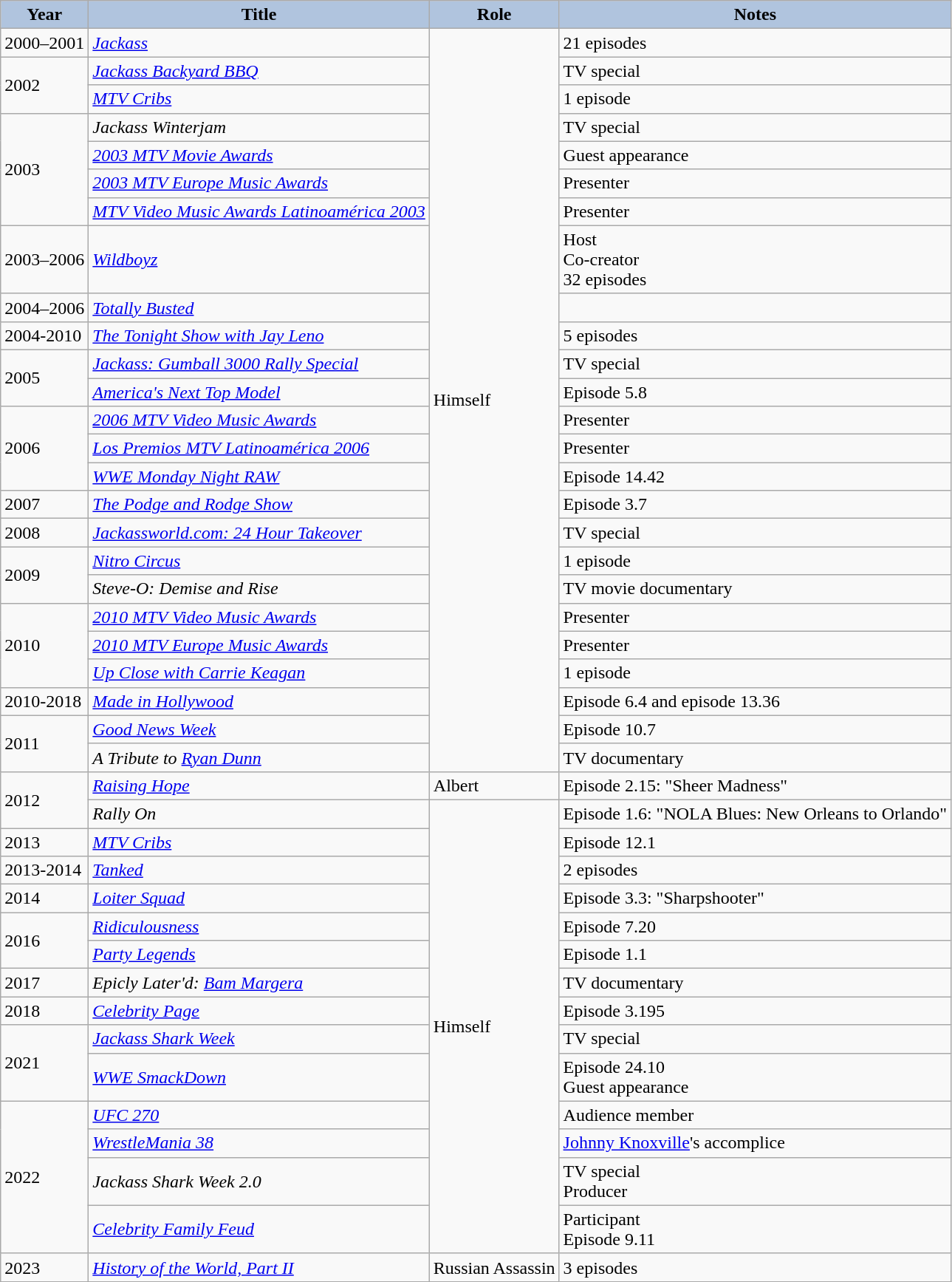<table class="wikitable">
<tr align="center">
<th style="background:#B0C4DE;">Year</th>
<th style="background:#B0C4DE;">Title</th>
<th style="background:#B0C4DE;">Role</th>
<th style="background:#B0C4DE;">Notes</th>
</tr>
<tr>
<td>2000–2001</td>
<td><em><a href='#'>Jackass</a></em></td>
<td rowspan=25>Himself</td>
<td>21 episodes</td>
</tr>
<tr>
<td rowspan="2">2002</td>
<td><em><a href='#'>Jackass Backyard BBQ</a></em></td>
<td>TV special</td>
</tr>
<tr>
<td><em><a href='#'>MTV Cribs</a></em></td>
<td>1 episode</td>
</tr>
<tr>
<td rowspan="4">2003</td>
<td><em>Jackass Winterjam</em></td>
<td>TV special</td>
</tr>
<tr>
<td><em><a href='#'>2003 MTV Movie Awards</a></em></td>
<td>Guest appearance</td>
</tr>
<tr>
<td><em><a href='#'>2003 MTV Europe Music Awards</a></em></td>
<td>Presenter</td>
</tr>
<tr>
<td><em><a href='#'>MTV Video Music Awards Latinoamérica 2003</a></em></td>
<td>Presenter</td>
</tr>
<tr>
<td>2003–2006</td>
<td><em><a href='#'>Wildboyz</a></em></td>
<td>Host<br>Co-creator<br>32 episodes</td>
</tr>
<tr>
<td>2004–2006</td>
<td><em><a href='#'>Totally Busted</a></em></td>
<td></td>
</tr>
<tr>
<td>2004-2010</td>
<td><em><a href='#'>The Tonight Show with Jay Leno</a></em></td>
<td>5 episodes</td>
</tr>
<tr>
<td rowspan="2">2005</td>
<td><em><a href='#'>Jackass: Gumball 3000 Rally Special</a></em></td>
<td>TV special</td>
</tr>
<tr>
<td><em><a href='#'>America's Next Top Model</a></em></td>
<td>Episode 5.8</td>
</tr>
<tr>
<td rowspan="3">2006</td>
<td><em><a href='#'>2006 MTV Video Music Awards</a></em></td>
<td>Presenter</td>
</tr>
<tr>
<td><em><a href='#'>Los Premios MTV Latinoamérica 2006</a></em></td>
<td>Presenter</td>
</tr>
<tr>
<td><em><a href='#'>WWE Monday Night RAW</a></em></td>
<td>Episode 14.42</td>
</tr>
<tr>
<td>2007</td>
<td><em><a href='#'>The Podge and Rodge Show</a></em></td>
<td>Episode 3.7</td>
</tr>
<tr>
<td>2008</td>
<td><em><a href='#'>Jackassworld.com: 24 Hour Takeover</a></em></td>
<td>TV special</td>
</tr>
<tr>
<td rowspan="2">2009</td>
<td><em><a href='#'>Nitro Circus</a></em></td>
<td>1 episode</td>
</tr>
<tr>
<td><em>Steve-O: Demise and Rise</em></td>
<td>TV movie documentary</td>
</tr>
<tr>
<td rowspan="3">2010</td>
<td><em><a href='#'>2010 MTV Video Music Awards</a></em></td>
<td>Presenter</td>
</tr>
<tr>
<td><em><a href='#'>2010 MTV Europe Music Awards</a></em></td>
<td>Presenter</td>
</tr>
<tr>
<td><em><a href='#'>Up Close with Carrie Keagan</a></em></td>
<td>1 episode</td>
</tr>
<tr>
<td>2010-2018</td>
<td><em><a href='#'>Made in Hollywood</a></em></td>
<td>Episode 6.4 and episode 13.36</td>
</tr>
<tr>
<td rowspan="2">2011</td>
<td><em><a href='#'>Good News Week</a></em></td>
<td>Episode 10.7</td>
</tr>
<tr>
<td><em>A Tribute to <a href='#'>Ryan Dunn</a></em></td>
<td>TV documentary</td>
</tr>
<tr>
<td rowspan=2>2012</td>
<td><em><a href='#'>Raising Hope</a></em></td>
<td>Albert</td>
<td>Episode 2.15: "Sheer Madness"</td>
</tr>
<tr>
<td><em>Rally On</em></td>
<td rowspan=14>Himself</td>
<td>Episode 1.6: "NOLA Blues: New Orleans to Orlando"</td>
</tr>
<tr>
<td>2013</td>
<td><em><a href='#'>MTV Cribs</a></em></td>
<td>Episode 12.1</td>
</tr>
<tr>
<td>2013-2014</td>
<td><em><a href='#'>Tanked</a></em></td>
<td>2 episodes</td>
</tr>
<tr>
<td>2014</td>
<td><em><a href='#'>Loiter Squad</a></em></td>
<td>Episode 3.3: "Sharpshooter"</td>
</tr>
<tr>
<td rowspan="2">2016</td>
<td><em><a href='#'>Ridiculousness</a></em></td>
<td>Episode 7.20</td>
</tr>
<tr>
<td><em><a href='#'>Party Legends</a></em></td>
<td>Episode 1.1</td>
</tr>
<tr>
<td>2017</td>
<td><em>Epicly Later'd: <a href='#'>Bam Margera</a></em></td>
<td>TV documentary</td>
</tr>
<tr>
<td>2018</td>
<td><em><a href='#'>Celebrity Page</a></em></td>
<td>Episode 3.195</td>
</tr>
<tr>
<td rowspan="2">2021</td>
<td><em><a href='#'>Jackass Shark Week</a></em></td>
<td>TV special</td>
</tr>
<tr>
<td><em><a href='#'>WWE SmackDown</a> </em></td>
<td>Episode 24.10<br>Guest appearance</td>
</tr>
<tr>
<td rowspan="4">2022</td>
<td><em><a href='#'>UFC 270</a></em></td>
<td>Audience member</td>
</tr>
<tr>
<td><em><a href='#'>WrestleMania 38</a></em></td>
<td><a href='#'>Johnny Knoxville</a>'s accomplice</td>
</tr>
<tr>
<td><em>Jackass Shark Week 2.0</em></td>
<td>TV special<br>Producer</td>
</tr>
<tr>
<td><em><a href='#'>Celebrity Family Feud</a></em></td>
<td>Participant<br>Episode 9.11</td>
</tr>
<tr>
<td>2023</td>
<td><em><a href='#'>History of the World, Part II</a></em></td>
<td>Russian Assassin</td>
<td>3 episodes</td>
</tr>
</table>
